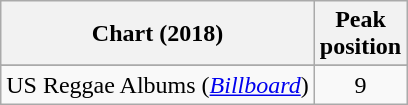<table class="wikitable sortable plainrowheaders" style="text-align:center">
<tr>
<th scope="col">Chart (2018)</th>
<th scope="col">Peak<br> position</th>
</tr>
<tr>
</tr>
<tr>
<td>US Reggae Albums (<em><a href='#'>Billboard</a></em>)</td>
<td>9</td>
</tr>
</table>
